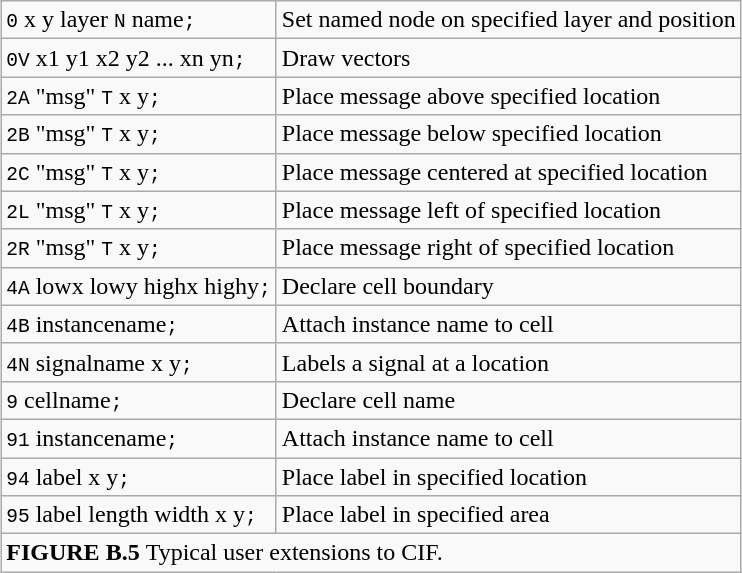<table class="wikitable" style="margin:auto">
<tr>
<td><code>0</code> x y layer <code>N</code> name<code>;</code></td>
<td>Set named node on specified layer and position</td>
</tr>
<tr>
<td><code>0V</code> x1 y1 x2 y2 ... xn yn<code>;</code></td>
<td>Draw vectors</td>
</tr>
<tr>
<td><code>2A</code> "msg" <code>T</code> x y<code>;</code></td>
<td>Place message above specified location</td>
</tr>
<tr>
<td><code>2B</code> "msg" <code>T</code> x y<code>;</code></td>
<td>Place message below specified location</td>
</tr>
<tr>
<td><code>2C</code> "msg" <code>T</code> x y<code>;</code></td>
<td>Place message centered at specified location</td>
</tr>
<tr>
<td><code>2L</code> "msg" <code>T</code> x y<code>;</code></td>
<td>Place message left of specified location</td>
</tr>
<tr>
<td><code>2R</code> "msg" <code>T</code> x y<code>;</code></td>
<td>Place message right of specified location</td>
</tr>
<tr>
<td><code>4A</code> lowx lowy highx highy<code>;</code></td>
<td>Declare cell boundary</td>
</tr>
<tr>
<td><code>4B</code> instancename<code>;</code></td>
<td>Attach instance name to cell</td>
</tr>
<tr>
<td><code>4N</code> signalname x y<code>;</code></td>
<td>Labels a signal at a location</td>
</tr>
<tr>
<td><code>9</code> cellname<code>;</code></td>
<td>Declare cell name</td>
</tr>
<tr>
<td><code>91</code> instancename<code>;</code></td>
<td>Attach instance name to cell</td>
</tr>
<tr>
<td><code>94</code> label x y<code>;</code></td>
<td>Place label in specified location</td>
</tr>
<tr>
<td><code>95</code> label length width x y<code>;</code></td>
<td>Place label in specified area</td>
</tr>
<tr>
<td colspan=2><strong>FIGURE B.5 </strong>Typical user extensions to CIF.</td>
</tr>
</table>
